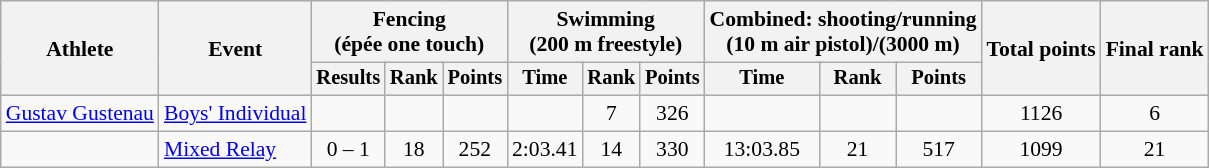<table class="wikitable" style="font-size:90%;">
<tr>
<th rowspan=2>Athlete</th>
<th rowspan=2>Event</th>
<th colspan=3>Fencing<br><span>(épée one touch)</span></th>
<th colspan=3>Swimming<br><span>(200 m freestyle)</span></th>
<th colspan=3>Combined: shooting/running<br><span>(10 m air pistol)/(3000 m)</span></th>
<th rowspan=2>Total points</th>
<th rowspan=2>Final rank</th>
</tr>
<tr style="font-size:95%">
<th>Results</th>
<th>Rank</th>
<th>Points</th>
<th>Time</th>
<th>Rank</th>
<th>Points</th>
<th>Time</th>
<th>Rank</th>
<th>Points</th>
</tr>
<tr align=center>
<td align=left><a href='#'>Gustav Gustenau</a></td>
<td align=left><a href='#'>Boys' Individual</a></td>
<td></td>
<td></td>
<td></td>
<td></td>
<td>7</td>
<td>326</td>
<td></td>
<td></td>
<td></td>
<td>1126</td>
<td>6</td>
</tr>
<tr align=center>
<td align=left><br></td>
<td align=left><a href='#'>Mixed Relay</a></td>
<td>0 – 1</td>
<td>18</td>
<td>252</td>
<td>2:03.41</td>
<td>14</td>
<td>330</td>
<td>13:03.85</td>
<td>21</td>
<td>517</td>
<td>1099</td>
<td>21</td>
</tr>
</table>
